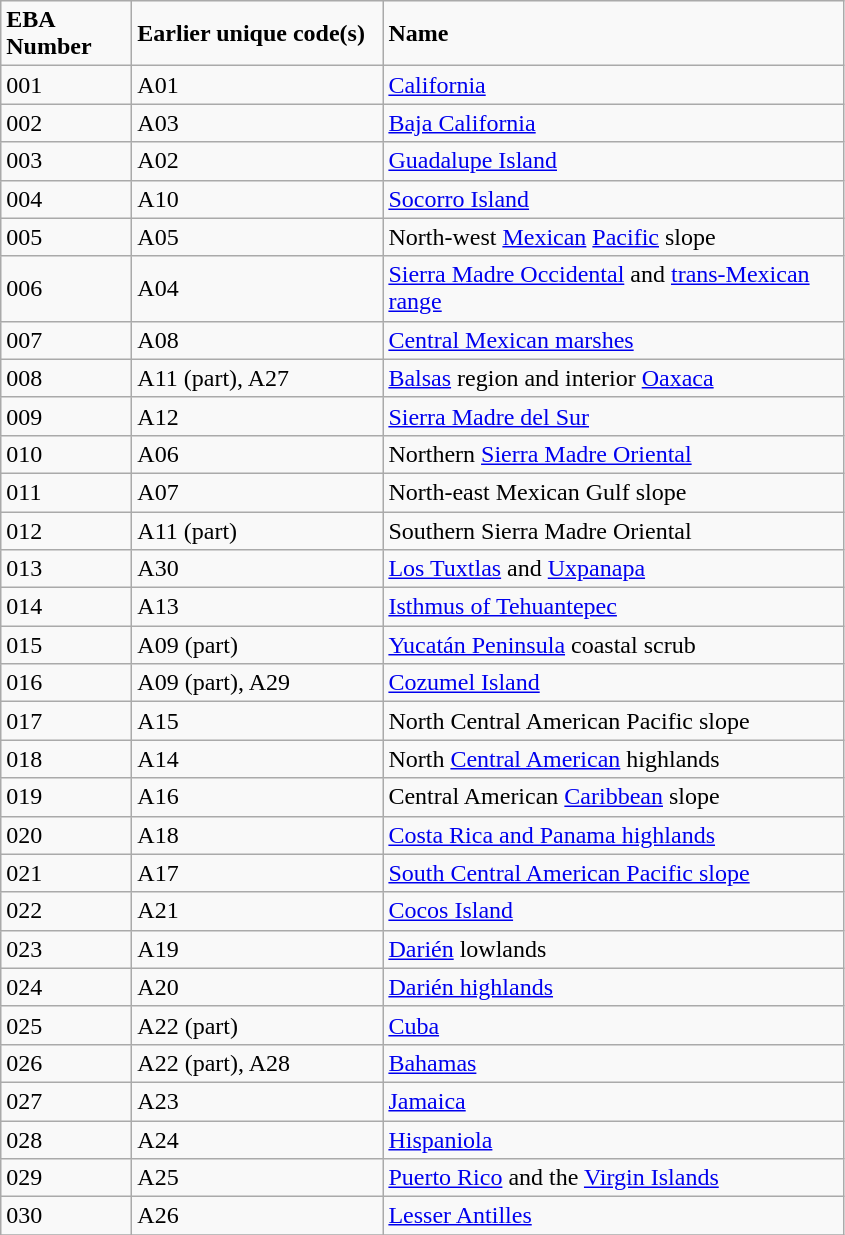<table class="wikitable">
<tr>
<td style="width:80px"><strong>EBA Number</strong></td>
<td style="width:160px"><strong>Earlier unique code(s)</strong></td>
<td style="width:300px"><strong>Name</strong></td>
</tr>
<tr>
<td>001</td>
<td>A01</td>
<td><a href='#'>California</a></td>
</tr>
<tr>
<td>002</td>
<td>A03</td>
<td><a href='#'>Baja California</a></td>
</tr>
<tr>
<td>003</td>
<td>A02</td>
<td><a href='#'>Guadalupe Island</a></td>
</tr>
<tr>
<td>004</td>
<td>A10</td>
<td><a href='#'>Socorro Island</a></td>
</tr>
<tr>
<td>005</td>
<td>A05</td>
<td>North-west <a href='#'>Mexican</a> <a href='#'>Pacific</a> slope</td>
</tr>
<tr>
<td>006</td>
<td>A04</td>
<td><a href='#'>Sierra Madre Occidental</a> and <a href='#'>trans-Mexican range</a></td>
</tr>
<tr>
<td>007</td>
<td>A08</td>
<td><a href='#'>Central Mexican marshes</a></td>
</tr>
<tr>
<td>008</td>
<td>A11 (part), A27</td>
<td><a href='#'>Balsas</a> region and interior <a href='#'>Oaxaca</a></td>
</tr>
<tr>
<td>009</td>
<td>A12</td>
<td><a href='#'>Sierra Madre del Sur</a></td>
</tr>
<tr>
<td>010</td>
<td>A06</td>
<td>Northern <a href='#'>Sierra Madre Oriental</a></td>
</tr>
<tr>
<td>011</td>
<td>A07</td>
<td>North-east Mexican Gulf slope</td>
</tr>
<tr>
<td>012</td>
<td>A11 (part)</td>
<td>Southern Sierra Madre Oriental</td>
</tr>
<tr>
<td>013</td>
<td>A30</td>
<td><a href='#'>Los Tuxtlas</a> and <a href='#'>Uxpanapa</a></td>
</tr>
<tr>
<td>014</td>
<td>A13</td>
<td><a href='#'>Isthmus of Tehuantepec</a></td>
</tr>
<tr>
<td>015</td>
<td>A09 (part)</td>
<td><a href='#'>Yucatán Peninsula</a> coastal scrub</td>
</tr>
<tr>
<td>016</td>
<td>A09 (part), A29</td>
<td><a href='#'>Cozumel Island</a></td>
</tr>
<tr>
<td>017</td>
<td>A15</td>
<td>North Central American Pacific slope</td>
</tr>
<tr>
<td>018</td>
<td>A14</td>
<td>North <a href='#'>Central American</a> highlands</td>
</tr>
<tr>
<td>019</td>
<td>A16</td>
<td>Central American <a href='#'>Caribbean</a> slope</td>
</tr>
<tr>
<td>020</td>
<td>A18</td>
<td><a href='#'>Costa Rica and Panama highlands</a></td>
</tr>
<tr>
<td>021</td>
<td>A17</td>
<td><a href='#'>South Central American Pacific slope</a></td>
</tr>
<tr>
<td>022</td>
<td>A21</td>
<td><a href='#'>Cocos Island</a></td>
</tr>
<tr>
<td>023</td>
<td>A19</td>
<td><a href='#'>Darién</a> lowlands</td>
</tr>
<tr>
<td>024</td>
<td>A20</td>
<td><a href='#'>Darién highlands</a></td>
</tr>
<tr>
<td>025</td>
<td>A22 (part)</td>
<td><a href='#'>Cuba</a></td>
</tr>
<tr>
<td>026</td>
<td>A22 (part), A28</td>
<td><a href='#'>Bahamas</a></td>
</tr>
<tr>
<td>027</td>
<td>A23</td>
<td><a href='#'>Jamaica</a></td>
</tr>
<tr>
<td>028</td>
<td>A24</td>
<td><a href='#'>Hispaniola</a></td>
</tr>
<tr>
<td>029</td>
<td>A25</td>
<td><a href='#'>Puerto Rico</a> and the <a href='#'>Virgin Islands</a></td>
</tr>
<tr>
<td>030</td>
<td>A26</td>
<td><a href='#'>Lesser Antilles</a></td>
</tr>
<tr>
</tr>
</table>
